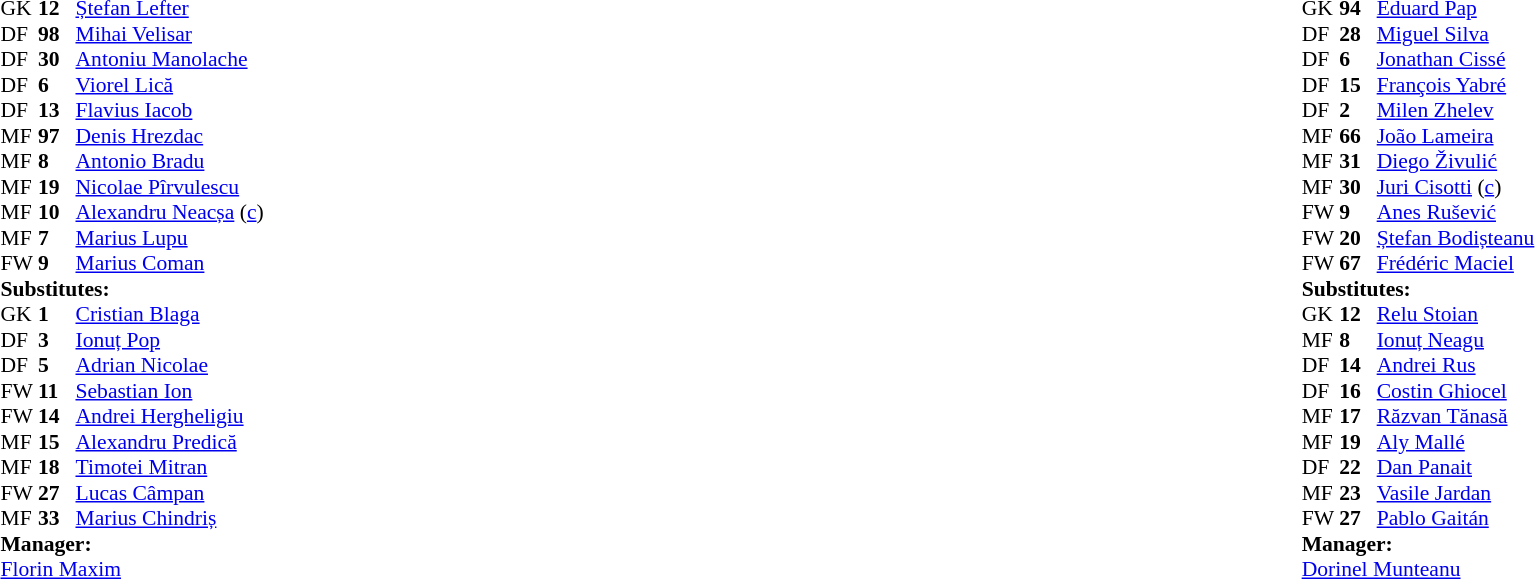<table style="width:100%">
<tr>
<td style="vertical-align:top;width:40%"><br><table style="font-size:90%" cellspacing="0" cellpadding="0">
<tr>
<th width=25></th>
<th width=25></th>
</tr>
<tr>
<td>GK</td>
<td><strong>12</strong></td>
<td> <a href='#'>Ștefan Lefter</a></td>
</tr>
<tr>
<td>DF</td>
<td><strong>98</strong></td>
<td> <a href='#'>Mihai Velisar</a></td>
</tr>
<tr>
<td>DF</td>
<td><strong>30</strong></td>
<td> <a href='#'>Antoniu Manolache</a></td>
</tr>
<tr>
<td>DF</td>
<td><strong>6</strong></td>
<td> <a href='#'>Viorel Lică</a></td>
<td></td>
<td></td>
</tr>
<tr>
<td>DF</td>
<td><strong>13</strong></td>
<td> <a href='#'>Flavius Iacob</a></td>
</tr>
<tr>
<td>MF</td>
<td><strong>97</strong></td>
<td> <a href='#'>Denis Hrezdac</a></td>
<td></td>
<td></td>
</tr>
<tr>
<td>MF</td>
<td><strong>8</strong></td>
<td> <a href='#'>Antonio Bradu</a></td>
</tr>
<tr>
<td>MF</td>
<td><strong>19</strong></td>
<td> <a href='#'>Nicolae Pîrvulescu</a></td>
</tr>
<tr>
<td>MF</td>
<td><strong>10</strong></td>
<td> <a href='#'>Alexandru Neacșa</a> (<a href='#'>c</a>)</td>
<td></td>
<td></td>
</tr>
<tr>
<td>MF</td>
<td><strong>7</strong></td>
<td> <a href='#'>Marius Lupu</a></td>
</tr>
<tr>
<td>FW</td>
<td><strong>9</strong></td>
<td> <a href='#'>Marius Coman</a></td>
</tr>
<tr>
<td colspan=3><strong>Substitutes:</strong></td>
</tr>
<tr>
<td>GK</td>
<td><strong>1</strong></td>
<td> <a href='#'>Cristian Blaga</a></td>
</tr>
<tr>
<td>DF</td>
<td><strong>3</strong></td>
<td> <a href='#'>Ionuț Pop</a></td>
<td></td>
<td></td>
</tr>
<tr>
<td>DF</td>
<td><strong>5</strong></td>
<td> <a href='#'>Adrian Nicolae</a></td>
</tr>
<tr>
<td>FW</td>
<td><strong>11</strong></td>
<td> <a href='#'>Sebastian Ion</a></td>
</tr>
<tr>
<td>FW</td>
<td><strong>14</strong></td>
<td> <a href='#'>Andrei Hergheligiu</a></td>
<td></td>
<td></td>
</tr>
<tr>
<td>MF</td>
<td><strong>15</strong></td>
<td> <a href='#'>Alexandru Predică</a></td>
</tr>
<tr>
<td>MF</td>
<td><strong>18</strong></td>
<td> <a href='#'>Timotei Mitran</a></td>
</tr>
<tr>
<td>FW</td>
<td><strong>27</strong></td>
<td> <a href='#'>Lucas Câmpan</a></td>
</tr>
<tr>
<td>MF</td>
<td><strong>33</strong></td>
<td> <a href='#'>Marius Chindriș</a></td>
<td></td>
<td></td>
</tr>
<tr>
<td colspan=3><strong>Manager:</strong></td>
</tr>
<tr>
<td colspan=4> <a href='#'>Florin Maxim</a></td>
</tr>
</table>
</td>
<td valign="top"></td>
<td style="vertical-align:top; width:50%;"><br><table align="center" cellpadding="0" cellspacing="0" style="font-size: 90%">
<tr>
<th width="25"></th>
<th width="25"></th>
</tr>
<tr>
<td>GK</td>
<td><strong>94</strong></td>
<td> <a href='#'>Eduard Pap</a></td>
</tr>
<tr>
<td>DF</td>
<td><strong>28</strong></td>
<td> <a href='#'>Miguel Silva</a></td>
<td></td>
</tr>
<tr>
<td>DF</td>
<td><strong>6</strong></td>
<td> <a href='#'>Jonathan Cissé</a></td>
<td></td>
</tr>
<tr>
<td>DF</td>
<td><strong>15</strong></td>
<td> <a href='#'>François Yabré</a></td>
<td></td>
<td></td>
</tr>
<tr>
<td>DF</td>
<td><strong>2</strong></td>
<td> <a href='#'>Milen Zhelev</a></td>
</tr>
<tr>
<td>MF</td>
<td><strong>66</strong></td>
<td> <a href='#'>João Lameira</a></td>
</tr>
<tr>
<td>MF</td>
<td><strong>31</strong></td>
<td> <a href='#'>Diego Živulić</a></td>
</tr>
<tr>
<td>MF</td>
<td><strong>30</strong></td>
<td> <a href='#'>Juri Cisotti</a> (<a href='#'>c</a>)</td>
<td></td>
</tr>
<tr>
<td>FW</td>
<td><strong>9</strong></td>
<td> <a href='#'>Anes Rušević</a></td>
<td></td>
<td></td>
</tr>
<tr>
<td>FW</td>
<td><strong>20</strong></td>
<td> <a href='#'>Ștefan Bodișteanu</a></td>
<td></td>
<td></td>
</tr>
<tr>
<td>FW</td>
<td><strong>67</strong></td>
<td> <a href='#'>Frédéric Maciel</a></td>
<td></td>
<td></td>
</tr>
<tr>
<td colspan=3><strong>Substitutes:</strong></td>
</tr>
<tr>
<td>GK</td>
<td><strong>12</strong></td>
<td> <a href='#'>Relu Stoian</a></td>
</tr>
<tr>
<td>MF</td>
<td><strong>8</strong></td>
<td> <a href='#'>Ionuț Neagu</a></td>
</tr>
<tr>
<td>DF</td>
<td><strong>14</strong></td>
<td> <a href='#'>Andrei Rus</a></td>
</tr>
<tr>
<td>DF</td>
<td><strong>16</strong></td>
<td> <a href='#'>Costin Ghiocel</a></td>
<td></td>
<td></td>
</tr>
<tr>
<td>MF</td>
<td><strong>17</strong></td>
<td> <a href='#'>Răzvan Tănasă</a></td>
<td></td>
<td></td>
</tr>
<tr>
<td>MF</td>
<td><strong>19</strong></td>
<td> <a href='#'>Aly Mallé</a></td>
<td></td>
<td></td>
</tr>
<tr>
<td>DF</td>
<td><strong>22</strong></td>
<td> <a href='#'>Dan Panait</a></td>
</tr>
<tr>
<td>MF</td>
<td><strong>23</strong></td>
<td> <a href='#'>Vasile Jardan</a></td>
</tr>
<tr>
<td>FW</td>
<td><strong>27</strong></td>
<td> <a href='#'>Pablo Gaitán</a></td>
<td></td>
<td></td>
</tr>
<tr>
<td colspan=3><strong>Manager:</strong></td>
</tr>
<tr>
<td colspan=4> <a href='#'>Dorinel Munteanu</a></td>
</tr>
</table>
</td>
</tr>
</table>
